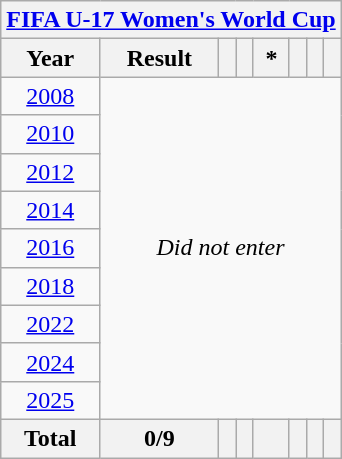<table class="wikitable" style="text-align: center;">
<tr>
<th colspan=9><a href='#'>FIFA U-17 Women's World Cup</a></th>
</tr>
<tr>
<th>Year</th>
<th>Result</th>
<th></th>
<th></th>
<th> *</th>
<th></th>
<th></th>
<th></th>
</tr>
<tr>
<td> <a href='#'>2008</a></td>
<td rowspan=9 colspan=8><em>Did not enter</em></td>
</tr>
<tr>
<td> <a href='#'>2010</a></td>
</tr>
<tr>
<td> <a href='#'>2012</a></td>
</tr>
<tr>
<td> <a href='#'>2014</a></td>
</tr>
<tr>
<td> <a href='#'>2016</a></td>
</tr>
<tr>
<td> <a href='#'>2018</a></td>
</tr>
<tr>
<td> <a href='#'>2022</a></td>
</tr>
<tr>
<td> <a href='#'>2024</a></td>
</tr>
<tr>
<td> <a href='#'>2025</a></td>
</tr>
<tr>
<th>Total</th>
<th>0/9</th>
<th></th>
<th></th>
<th></th>
<th></th>
<th></th>
<th></th>
</tr>
</table>
